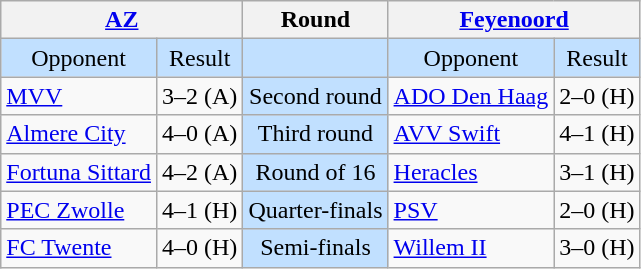<table class="wikitable" style="text-align:center">
<tr>
<th colspan=2><a href='#'>AZ</a></th>
<th>Round</th>
<th colspan=2><a href='#'>Feyenoord</a></th>
</tr>
<tr style="background:#c1e0ff">
<td>Opponent</td>
<td>Result</td>
<td></td>
<td>Opponent</td>
<td>Result</td>
</tr>
<tr>
<td align=left><a href='#'>MVV</a></td>
<td>3–2 (A)</td>
<td style="background:#c1e0ff">Second round</td>
<td align=left><a href='#'>ADO Den Haag</a></td>
<td>2–0 (H)</td>
</tr>
<tr>
<td align=left><a href='#'>Almere City</a></td>
<td>4–0 (A)</td>
<td style="background:#c1e0ff">Third round</td>
<td align=left><a href='#'>AVV Swift</a></td>
<td>4–1 (H)</td>
</tr>
<tr>
<td align=left><a href='#'>Fortuna Sittard</a></td>
<td>4–2 (A)</td>
<td style="background:#c1e0ff">Round of 16</td>
<td align=left><a href='#'>Heracles</a></td>
<td>3–1 (H)</td>
</tr>
<tr>
<td align=left><a href='#'>PEC Zwolle</a></td>
<td>4–1 (H)</td>
<td style="background:#c1e0ff">Quarter-finals</td>
<td align=left><a href='#'>PSV</a></td>
<td>2–0 (H)</td>
</tr>
<tr>
<td align=left><a href='#'>FC Twente</a></td>
<td>4–0 (H)</td>
<td style="background:#c1e0ff">Semi-finals</td>
<td align=left><a href='#'>Willem II</a></td>
<td>3–0 (H)</td>
</tr>
</table>
